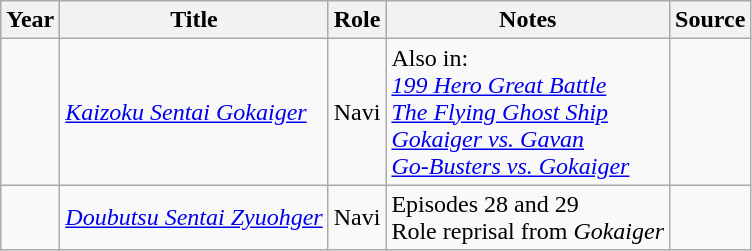<table class="wikitable sortable plainrowheaders">
<tr>
<th>Year</th>
<th>Title</th>
<th>Role</th>
<th class="unsortable">Notes</th>
<th class="unsortable">Source</th>
</tr>
<tr>
<td></td>
<td><em><a href='#'>Kaizoku Sentai Gokaiger</a></em></td>
<td>Navi</td>
<td>Also in:<br><em><a href='#'>199 Hero Great Battle</a></em><br><em><a href='#'>The Flying Ghost Ship</a></em><br><em><a href='#'>Gokaiger vs. Gavan</a></em><br><em><a href='#'>Go-Busters vs. Gokaiger</a></em></td>
<td></td>
</tr>
<tr>
<td></td>
<td><em><a href='#'>Doubutsu Sentai Zyuohger</a></em></td>
<td>Navi</td>
<td>Episodes 28 and 29<br>Role reprisal from <em>Gokaiger</em></td>
<td></td>
</tr>
</table>
